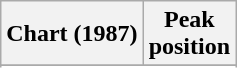<table class="wikitable sortable plainrowheaders">
<tr>
<th>Chart (1987)</th>
<th>Peak<br>position</th>
</tr>
<tr>
</tr>
<tr>
</tr>
<tr>
</tr>
<tr>
</tr>
<tr>
</tr>
</table>
